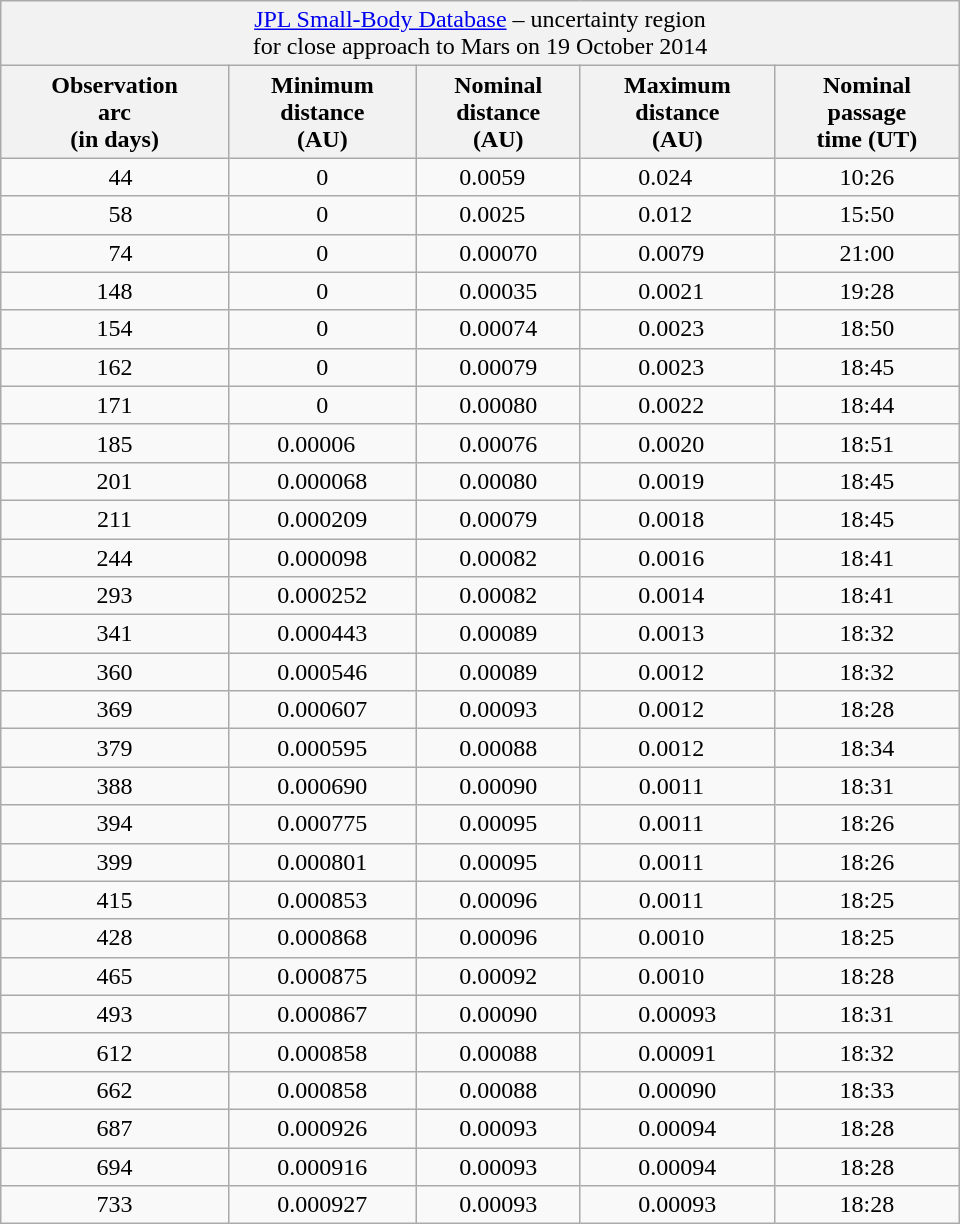<table class="wikitable sortable collapsible collapsed" style="text-align:center; margin:0.2em auto; min-width:40em;">
<tr>
<th colspan=5 style="font-weight:normal"><a href='#'>JPL Small-Body Database</a> – uncertainty region<br>for close approach to Mars on 19 October 2014</th>
</tr>
<tr>
<th>Observation<br>arc<br>(in days)</th>
<th>Minimum<br>distance<br>(AU)</th>
<th>Nominal<br>distance<br>(AU)</th>
<th>Maximum<br>distance<br>(AU)</th>
<th>Nominal<br>passage<br>time (UT)</th>
</tr>
<tr>
<td>  44</td>
<td>0</td>
<td>0.0059  </td>
<td>0.024    </td>
<td>10:26</td>
</tr>
<tr>
<td>  58</td>
<td>0</td>
<td>0.0025  </td>
<td>0.012    </td>
<td>15:50</td>
</tr>
<tr>
<td>  74</td>
<td>0</td>
<td>0.00070</td>
<td>0.0079  </td>
<td>21:00</td>
</tr>
<tr>
<td>148</td>
<td>0</td>
<td>0.00035</td>
<td>0.0021  </td>
<td>19:28</td>
</tr>
<tr>
<td>154</td>
<td>0</td>
<td>0.00074</td>
<td>0.0023  </td>
<td>18:50</td>
</tr>
<tr>
<td>162</td>
<td>0</td>
<td>0.00079</td>
<td>0.0023  </td>
<td>18:45</td>
</tr>
<tr>
<td>171</td>
<td>0</td>
<td>0.00080</td>
<td>0.0022  </td>
<td>18:44</td>
</tr>
<tr>
<td>185</td>
<td>0.00006  </td>
<td>0.00076</td>
<td>0.0020  </td>
<td>18:51</td>
</tr>
<tr>
<td>201</td>
<td>0.000068</td>
<td>0.00080</td>
<td>0.0019  </td>
<td>18:45</td>
</tr>
<tr>
<td>211</td>
<td>0.000209</td>
<td>0.00079</td>
<td>0.0018  </td>
<td>18:45</td>
</tr>
<tr>
<td>244</td>
<td>0.000098</td>
<td>0.00082</td>
<td>0.0016  </td>
<td>18:41</td>
</tr>
<tr>
<td>293</td>
<td>0.000252</td>
<td>0.00082</td>
<td>0.0014  </td>
<td>18:41</td>
</tr>
<tr>
<td>341</td>
<td>0.000443</td>
<td>0.00089</td>
<td>0.0013  </td>
<td>18:32</td>
</tr>
<tr>
<td>360</td>
<td>0.000546</td>
<td>0.00089</td>
<td>0.0012  </td>
<td>18:32</td>
</tr>
<tr>
<td>369</td>
<td>0.000607</td>
<td>0.00093</td>
<td>0.0012  </td>
<td>18:28</td>
</tr>
<tr>
<td>379</td>
<td>0.000595</td>
<td>0.00088</td>
<td>0.0012  </td>
<td>18:34</td>
</tr>
<tr>
<td>388</td>
<td>0.000690</td>
<td>0.00090</td>
<td>0.0011  </td>
<td>18:31</td>
</tr>
<tr>
<td>394</td>
<td>0.000775</td>
<td>0.00095</td>
<td>0.0011  </td>
<td>18:26</td>
</tr>
<tr>
<td>399</td>
<td>0.000801</td>
<td>0.00095</td>
<td>0.0011  </td>
<td>18:26</td>
</tr>
<tr>
<td>415</td>
<td>0.000853</td>
<td>0.00096</td>
<td>0.0011  </td>
<td>18:25</td>
</tr>
<tr>
<td>428</td>
<td>0.000868</td>
<td>0.00096</td>
<td>0.0010  </td>
<td>18:25</td>
</tr>
<tr>
<td>465</td>
<td>0.000875</td>
<td>0.00092</td>
<td>0.0010  </td>
<td>18:28</td>
</tr>
<tr>
<td>493</td>
<td>0.000867</td>
<td>0.00090</td>
<td>0.00093</td>
<td>18:31</td>
</tr>
<tr>
<td>612</td>
<td>0.000858</td>
<td>0.00088</td>
<td>0.00091</td>
<td>18:32</td>
</tr>
<tr>
<td>662</td>
<td>0.000858</td>
<td>0.00088</td>
<td>0.00090</td>
<td>18:33</td>
</tr>
<tr>
<td>687</td>
<td>0.000926</td>
<td>0.00093</td>
<td>0.00094</td>
<td>18:28</td>
</tr>
<tr>
<td>694</td>
<td>0.000916</td>
<td>0.00093</td>
<td>0.00094</td>
<td>18:28</td>
</tr>
<tr>
<td>733</td>
<td>0.000927</td>
<td>0.00093</td>
<td>0.00093</td>
<td>18:28</td>
</tr>
</table>
